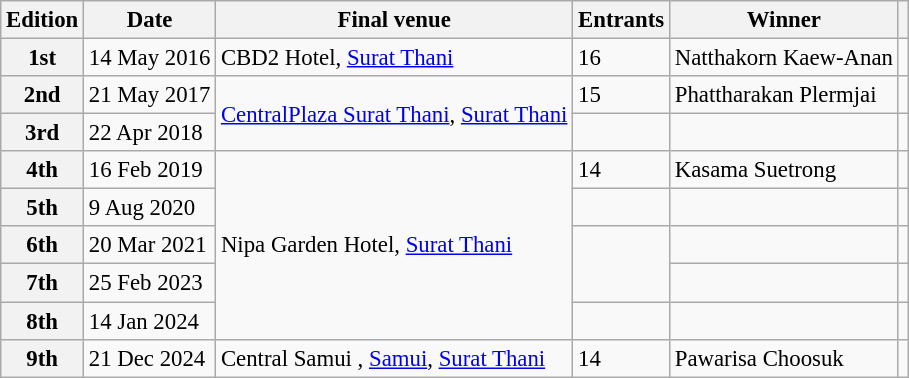<table class="wikitable defaultcenter col2left col3left col5left" style="font-size:95%;">
<tr>
<th>Edition</th>
<th>Date</th>
<th>Final venue</th>
<th>Entrants</th>
<th>Winner</th>
<th></th>
</tr>
<tr>
<th>1st</th>
<td>14 May 2016</td>
<td>CBD2 Hotel, <a href='#'>Surat Thani</a></td>
<td>16</td>
<td>Natthakorn Kaew-Anan</td>
<td></td>
</tr>
<tr>
<th>2nd</th>
<td>21 May 2017</td>
<td rowspan=2><a href='#'>CentralPlaza Surat Thani</a>, <a href='#'>Surat Thani</a></td>
<td>15</td>
<td>Phattharakan Plermjai</td>
<td></td>
</tr>
<tr>
<th>3rd</th>
<td>22 Apr 2018</td>
<td></td>
<td></td>
<td></td>
</tr>
<tr>
<th>4th</th>
<td>16 Feb 2019</td>
<td rowspan=5>Nipa Garden Hotel, <a href='#'>Surat Thani</a></td>
<td>14</td>
<td>Kasama Suetrong</td>
<td></td>
</tr>
<tr>
<th>5th</th>
<td>9 Aug 2020</td>
<td></td>
<td></td>
<td></td>
</tr>
<tr>
<th>6th</th>
<td>20 Mar 2021</td>
<td rowspan=2></td>
<td></td>
<td></td>
</tr>
<tr>
<th>7th</th>
<td>25 Feb 2023</td>
<td></td>
<td></td>
</tr>
<tr>
<th>8th</th>
<td>14 Jan 2024</td>
<td></td>
<td></td>
<td></td>
</tr>
<tr>
<th>9th</th>
<td>21 Dec 2024</td>
<td>Central Samui , <a href='#'>Samui</a>, <a href='#'>Surat Thani</a></td>
<td>14</td>
<td>Pawarisa Choosuk</td>
<td></td>
</tr>
</table>
